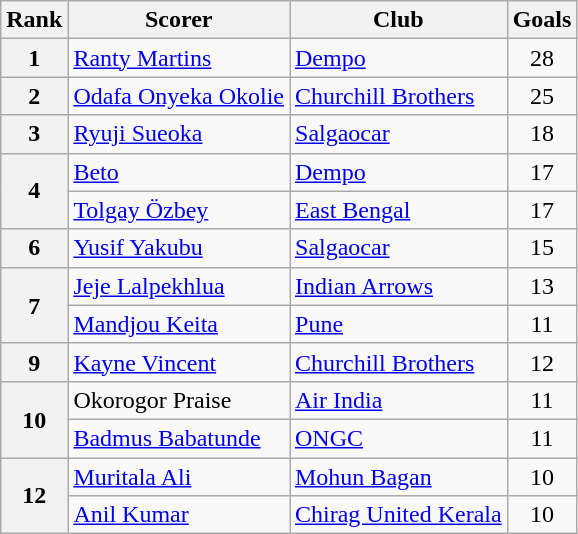<table class="wikitable">
<tr>
<th>Rank</th>
<th>Scorer</th>
<th>Club</th>
<th>Goals</th>
</tr>
<tr>
<th>1</th>
<td> <a href='#'>Ranty Martins</a></td>
<td><a href='#'>Dempo</a></td>
<td align=center>28</td>
</tr>
<tr>
<th>2</th>
<td> <a href='#'>Odafa Onyeka Okolie</a></td>
<td><a href='#'>Churchill Brothers</a></td>
<td align=center>25</td>
</tr>
<tr>
<th>3</th>
<td> <a href='#'>Ryuji Sueoka</a></td>
<td><a href='#'>Salgaocar</a></td>
<td align=center>18</td>
</tr>
<tr>
<th rowspan=2>4</th>
<td> <a href='#'>Beto</a></td>
<td><a href='#'>Dempo</a></td>
<td align=center>17</td>
</tr>
<tr>
<td> <a href='#'>Tolgay Özbey</a></td>
<td><a href='#'>East Bengal</a></td>
<td align=center>17</td>
</tr>
<tr>
<th>6</th>
<td> <a href='#'>Yusif Yakubu</a></td>
<td><a href='#'>Salgaocar</a></td>
<td align=center>15</td>
</tr>
<tr>
<th rowspan=2>7</th>
<td> <a href='#'>Jeje Lalpekhlua</a></td>
<td><a href='#'>Indian Arrows</a></td>
<td align=center>13</td>
</tr>
<tr>
<td> <a href='#'>Mandjou Keita</a></td>
<td><a href='#'>Pune</a></td>
<td align=center>11</td>
</tr>
<tr>
<th>9</th>
<td> <a href='#'>Kayne Vincent</a></td>
<td><a href='#'>Churchill Brothers</a></td>
<td align=center>12</td>
</tr>
<tr>
<th rowspan=2>10</th>
<td> Okorogor Praise</td>
<td><a href='#'>Air India</a></td>
<td align=center>11</td>
</tr>
<tr>
<td> <a href='#'>Badmus Babatunde</a></td>
<td><a href='#'>ONGC</a></td>
<td align=center>11</td>
</tr>
<tr>
<th rowspan=2>12</th>
<td> <a href='#'>Muritala Ali</a></td>
<td><a href='#'>Mohun Bagan</a></td>
<td align=center>10</td>
</tr>
<tr>
<td> <a href='#'>Anil Kumar</a></td>
<td><a href='#'>Chirag United Kerala</a></td>
<td align=center>10</td>
</tr>
</table>
